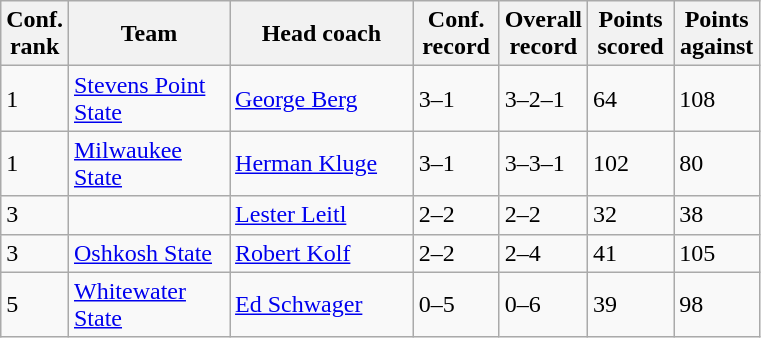<table class="sortable wikitable">
<tr>
<th width="25">Conf. rank</th>
<th width="100">Team</th>
<th width="115">Head coach</th>
<th width="50">Conf. record</th>
<th width="50">Overall record</th>
<th width="50">Points scored</th>
<th width="50">Points against</th>
</tr>
<tr align="left" bgcolor="">
<td>1</td>
<td><a href='#'>Stevens Point State</a></td>
<td><a href='#'>George Berg</a></td>
<td>3–1</td>
<td>3–2–1</td>
<td>64</td>
<td>108</td>
</tr>
<tr align="left" bgcolor="">
<td>1</td>
<td><a href='#'>Milwaukee State</a></td>
<td><a href='#'>Herman Kluge</a></td>
<td>3–1</td>
<td>3–3–1</td>
<td>102</td>
<td>80</td>
</tr>
<tr align="left" bgcolor="">
<td>3</td>
<td></td>
<td><a href='#'>Lester Leitl</a></td>
<td>2–2</td>
<td>2–2</td>
<td>32</td>
<td>38</td>
</tr>
<tr align="left" bgcolor="">
<td>3</td>
<td><a href='#'>Oshkosh State</a></td>
<td><a href='#'>Robert Kolf</a></td>
<td>2–2</td>
<td>2–4</td>
<td>41</td>
<td>105</td>
</tr>
<tr align="left" bgcolor="">
<td>5</td>
<td><a href='#'>Whitewater State</a></td>
<td><a href='#'>Ed Schwager</a></td>
<td>0–5</td>
<td>0–6</td>
<td>39</td>
<td>98</td>
</tr>
</table>
